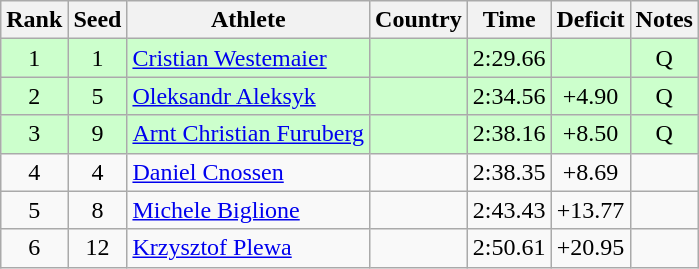<table class="wikitable sortable" style="text-align:center">
<tr>
<th>Rank</th>
<th>Seed</th>
<th>Athlete</th>
<th>Country</th>
<th>Time</th>
<th>Deficit</th>
<th>Notes</th>
</tr>
<tr bgcolor=ccffcc>
<td>1</td>
<td>1</td>
<td align=left><a href='#'>Cristian Westemaier</a></td>
<td align=left></td>
<td>2:29.66</td>
<td></td>
<td>Q</td>
</tr>
<tr bgcolor=ccffcc>
<td>2</td>
<td>5</td>
<td align=left><a href='#'>Oleksandr Aleksyk</a></td>
<td align=left></td>
<td>2:34.56</td>
<td>+4.90</td>
<td>Q</td>
</tr>
<tr bgcolor=ccffcc>
<td>3</td>
<td>9</td>
<td align=left><a href='#'>Arnt Christian Furuberg</a></td>
<td align=left></td>
<td>2:38.16</td>
<td>+8.50</td>
<td>Q</td>
</tr>
<tr>
<td>4</td>
<td>4</td>
<td align=left><a href='#'>Daniel Cnossen</a></td>
<td align=left></td>
<td>2:38.35</td>
<td>+8.69</td>
<td></td>
</tr>
<tr>
<td>5</td>
<td>8</td>
<td align=left><a href='#'>Michele Biglione</a></td>
<td align=left></td>
<td>2:43.43</td>
<td>+13.77</td>
<td></td>
</tr>
<tr>
<td>6</td>
<td>12</td>
<td align=left><a href='#'>Krzysztof Plewa</a></td>
<td align=left></td>
<td>2:50.61</td>
<td>+20.95</td>
<td></td>
</tr>
</table>
